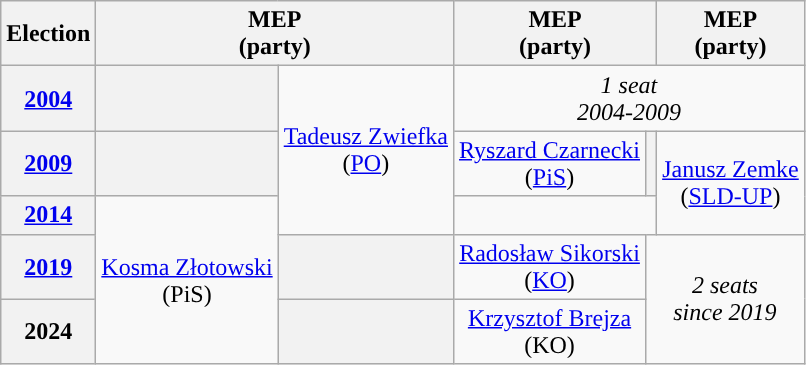<table class= "wikitable" style= "text-align:center">
<tr>
<th>Election</th>
<th colspan=2>MEP<br>(party)</th>
<th colspan=2>MEP<br>(party)</th>
<th colspan=2>MEP<br>(party)</th>
</tr>
<tr>
<th><a href='#'>2004</a></th>
<th style="background-color: "></th>
<td rowspan=3><a href='#'>Tadeusz Zwiefka</a><br>(<a href='#'>PO</a>)</td>
<td colspan=4 rowspan=1><em>1 seat<br>2004-2009</em></td>
</tr>
<tr>
<th><a href='#'>2009</a></th>
<th style="background-color: "></th>
<td rowspan=1><a href='#'>Ryszard Czarnecki</a><br>(<a href='#'>PiS</a>)</td>
<th style="background-color: "></th>
<td rowspan=2><a href='#'>Janusz Zemke</a><br>(<a href='#'>SLD-UP</a>)</td>
</tr>
<tr>
<th><a href='#'>2014</a></th>
<td rowspan=3><a href='#'>Kosma Złotowski</a><br>(PiS)</td>
</tr>
<tr>
<th><a href='#'>2019</a></th>
<th style="background-color: "></th>
<td><a href='#'>Radosław Sikorski</a><br>(<a href='#'>KO</a>)</td>
<td colspan=2 rowspan=2><em>2 seats<br>since 2019</em></td>
</tr>
<tr>
<th>2024</th>
<th style="background-color: "></th>
<td><a href='#'>Krzysztof Brejza</a><br>(KO)</td>
</tr>
</table>
